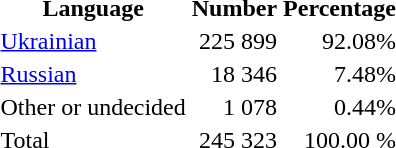<table class="standard">
<tr>
<th>Language</th>
<th>Number</th>
<th>Percentage</th>
</tr>
<tr>
<td><a href='#'>Ukrainian</a></td>
<td align="right">225 899</td>
<td align="right">92.08%</td>
</tr>
<tr>
<td><a href='#'>Russian</a></td>
<td align="right">18 346</td>
<td align="right">7.48%</td>
</tr>
<tr>
<td>Other or undecided</td>
<td align="right">1 078</td>
<td align="right">0.44%</td>
</tr>
<tr>
<td>Total</td>
<td align="right">245 323</td>
<td align="right">100.00 %</td>
</tr>
</table>
